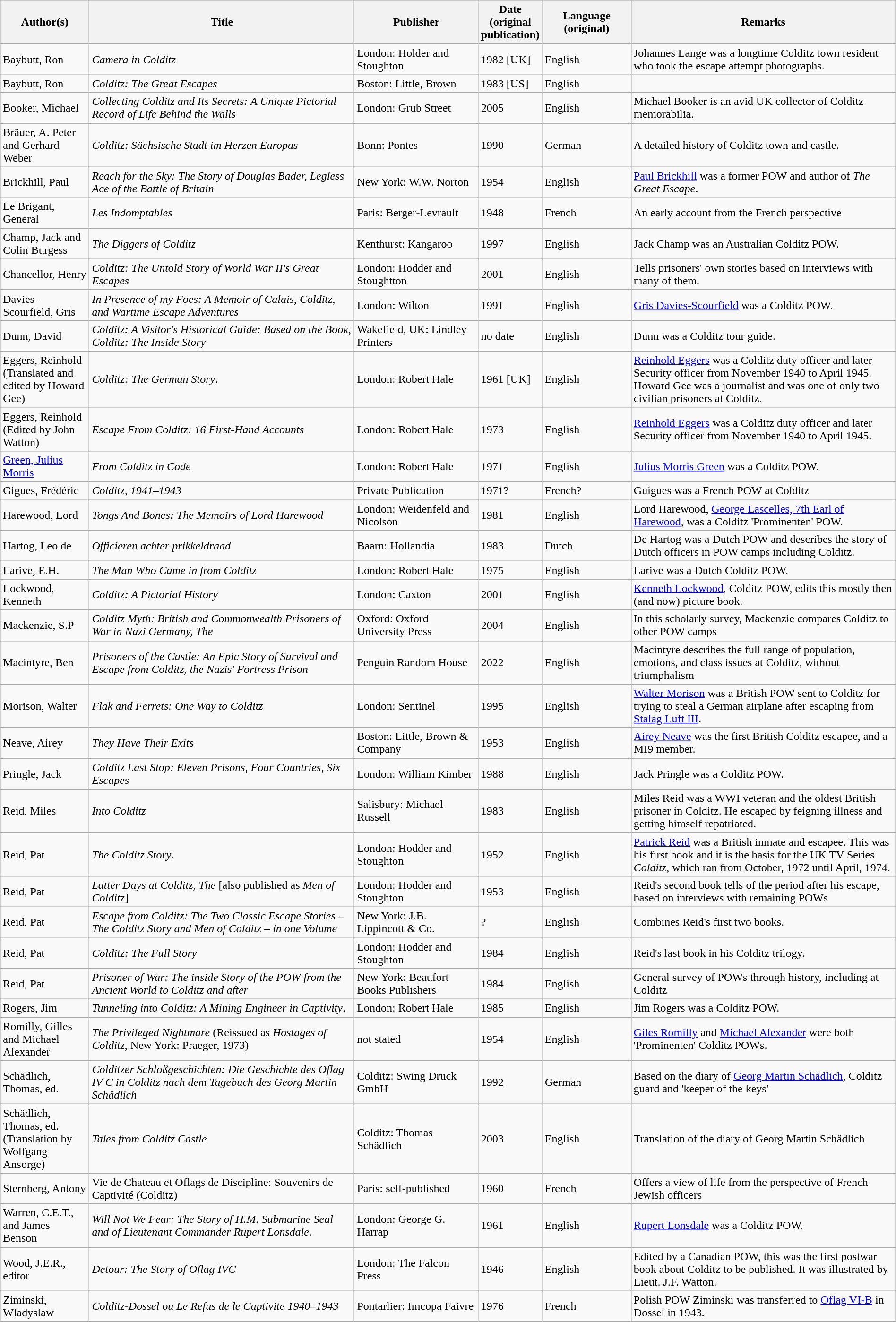<table class="wikitable sortable" style="width:100%; height:100px;" cellpadding="5">
<tr>
<th style="width:10%;">Author(s)</th>
<th style="width:30%;">Title</th>
<th style="width:14%;">Publisher</th>
<th style="width:6%;">Date (original publication)</th>
<th style="width:10%;">Language (original)</th>
<th style="width:30%;" class="unsortable">Remarks</th>
</tr>
<tr>
<td>Baybutt, Ron</td>
<td><em>Camera in Colditz</em></td>
<td>London: Holder and Stoughton</td>
<td>1982 [UK]</td>
<td>English</td>
<td>Johannes Lange was a longtime Colditz town resident who took the escape attempt photographs.</td>
</tr>
<tr>
<td>Baybutt, Ron</td>
<td><em>Colditz: The Great Escapes</em></td>
<td>Boston: Little, Brown</td>
<td>1983 [US]</td>
<td>English</td>
<td></td>
</tr>
<tr>
<td>Booker, Michael</td>
<td><em>Collecting Colditz and Its Secrets: A Unique Pictorial Record of Life Behind the Walls</em></td>
<td>London: Grub Street</td>
<td>2005</td>
<td>English</td>
<td>Michael Booker is an avid UK collector of Colditz memorabilia.</td>
</tr>
<tr>
<td>Bräuer, A. Peter and Gerhard Weber</td>
<td><em>Colditz: Sächsische Stadt im Herzen Europas</em></td>
<td>Bonn: Pontes</td>
<td>1990</td>
<td>German</td>
<td>A detailed history of Colditz town and castle.</td>
</tr>
<tr>
<td>Brickhill, Paul</td>
<td><em>Reach for the Sky: The Story of Douglas Bader, Legless Ace of the Battle of Britain</em></td>
<td>New York: W.W. Norton</td>
<td>1954</td>
<td>English</td>
<td><a href='#'>Paul Brickhill</a> was a former POW and author of <em>The Great Escape</em>.</td>
</tr>
<tr>
<td>Le Brigant, General</td>
<td><em>Les Indomptables</em></td>
<td>Paris: Berger-Levrault</td>
<td>1948</td>
<td>French</td>
<td>An early account from the French perspective</td>
</tr>
<tr>
<td>Champ, Jack and Colin Burgess</td>
<td><em>The Diggers of Colditz</em></td>
<td>Kenthurst: Kangaroo</td>
<td>1997</td>
<td>English</td>
<td>Jack Champ was an Australian Colditz POW.</td>
</tr>
<tr>
<td>Chancellor, Henry</td>
<td><em>Colditz: The Untold Story of World War II's Great Escapes</em></td>
<td>London: Hodder and Stoughtton</td>
<td>2001</td>
<td>English</td>
<td>Tells prisoners' own stories based on interviews with many of them.</td>
</tr>
<tr>
<td>Davies-Scourfield, Gris</td>
<td><em>In Presence of my Foes: A Memoir of Calais, Colditz, and Wartime Escape Adventures</em></td>
<td>London: Wilton</td>
<td>1991</td>
<td>English</td>
<td><a href='#'>Gris Davies-Scourfield</a> was a Colditz POW.</td>
</tr>
<tr>
<td>Dunn, David</td>
<td><em>Colditz: A Visitor's Historical Guide: Based on the Book, Colditz: The Inside Story</em></td>
<td>Wakefield, UK: Lindley Printers</td>
<td>no date</td>
<td>English</td>
<td>Dunn was a Colditz tour guide.</td>
</tr>
<tr>
<td>Eggers, Reinhold (Translated and edited by Howard Gee)</td>
<td><em>Colditz: The German Story</em>.</td>
<td>London: Robert Hale</td>
<td>1961 [UK]</td>
<td>English</td>
<td><a href='#'>Reinhold Eggers</a> was a Colditz duty officer and later Security officer from November 1940 to April 1945. Howard Gee was a journalist and was one of only two civilian prisoners at Colditz.</td>
</tr>
<tr>
<td>Eggers, Reinhold (Edited by John Watton)</td>
<td><em>Escape From Colditz: 16 First-Hand Accounts</em></td>
<td>London: Robert Hale</td>
<td>1973</td>
<td>English</td>
<td><a href='#'>Reinhold Eggers</a> was a Colditz duty officer and later Security officer from November 1940 to April 1945.</td>
</tr>
<tr>
<td><a href='#'>Green, Julius Morris</a></td>
<td><em>From Colditz in Code</em></td>
<td>London: Robert Hale</td>
<td>1971</td>
<td>English</td>
<td><a href='#'>Julius Morris Green</a> was a Colditz POW.</td>
</tr>
<tr>
<td>Gigues, Frédéric</td>
<td><em>Colditz, 1941–1943</em></td>
<td>Private Publication</td>
<td>1971?</td>
<td>French?</td>
<td>Guigues was a French POW at Colditz</td>
</tr>
<tr>
<td>Harewood, Lord</td>
<td><em>Tongs And Bones: The Memoirs of Lord Harewood</em></td>
<td>London: Weidenfeld and Nicolson</td>
<td>1981</td>
<td>English</td>
<td>Lord Harewood, <a href='#'>George Lascelles, 7th Earl of Harewood</a>, was a Colditz 'Prominenten' POW.</td>
</tr>
<tr>
<td>Hartog, Leo de</td>
<td><em>Officieren achter prikkeldraad</em></td>
<td>Baarn: Hollandia</td>
<td>1983</td>
<td>Dutch</td>
<td>De Hartog was a Dutch POW and describes the story of Dutch officers in POW camps including Colditz.</td>
</tr>
<tr>
<td>Larive, E.H.</td>
<td><em>The Man Who Came in from Colditz</em></td>
<td>London: Robert Hale</td>
<td>1975</td>
<td>English</td>
<td>Larive was a Dutch Colditz POW.</td>
</tr>
<tr>
<td>Lockwood, Kenneth</td>
<td><em>Colditz: A Pictorial History</em></td>
<td>London: Caxton</td>
<td>2001</td>
<td>English</td>
<td><a href='#'>Kenneth Lockwood</a>, Colditz POW, edits this mostly then (and now) picture book.</td>
</tr>
<tr>
<td>Mackenzie, S.P</td>
<td><em>Colditz Myth: British and Commonwealth Prisoners of War in Nazi Germany, The </em></td>
<td>Oxford: Oxford University Press</td>
<td>2004</td>
<td>English</td>
<td>In this scholarly survey, Mackenzie compares Colditz to other POW camps</td>
</tr>
<tr>
<td>Macintyre, Ben</td>
<td><em>Prisoners of the Castle: An Epic Story of Survival and Escape from Colditz, the Nazis' Fortress Prison</em></td>
<td>Penguin Random House</td>
<td>2022</td>
<td>English</td>
<td>Macintyre describes the full range of population, emotions, and class issues at Colditz, without triumphalism</td>
</tr>
<tr>
<td>Morison, Walter</td>
<td><em>Flak and Ferrets: One Way to Colditz</em></td>
<td>London: Sentinel</td>
<td>1995</td>
<td>English</td>
<td><a href='#'>Walter Morison</a> was a British POW sent to Colditz for trying to steal a German airplane after escaping from <a href='#'>Stalag Luft III</a>.</td>
</tr>
<tr>
<td>Neave, Airey</td>
<td><em>They Have Their Exits</em></td>
<td>Boston: Little, Brown & Company</td>
<td>1953</td>
<td>English</td>
<td><a href='#'>Airey Neave</a> was the first British Colditz escapee, and a MI9 member.</td>
</tr>
<tr>
<td>Pringle, Jack</td>
<td><em>Colditz Last Stop: Eleven Prisons, Four Countries, Six Escapes</em></td>
<td>London: William Kimber</td>
<td>1988</td>
<td>English</td>
<td>Jack Pringle was a Colditz POW.</td>
</tr>
<tr>
<td>Reid, Miles</td>
<td><em>Into Colditz</em></td>
<td>Salisbury: Michael Russell</td>
<td>1983</td>
<td>English</td>
<td>Miles Reid was a WWI veteran and the oldest British prisoner in Colditz. He escaped by feigning illness and getting himself repatriated.</td>
</tr>
<tr>
<td>Reid, Pat</td>
<td><em>The Colditz Story</em>.</td>
<td>London: Hodder and Stoughton</td>
<td>1952</td>
<td>English</td>
<td><a href='#'>Patrick Reid</a> was a British inmate and escapee. This was his first book and it is the basis for the UK TV Series <em>Colditz</em>, which ran from October, 1972 until April, 1974.</td>
</tr>
<tr>
<td>Reid, Pat</td>
<td><em>Latter Days at Colditz, The</em> [also published as <em>Men of Colditz</em>]</td>
<td>London: Hodder and Stoughton</td>
<td>1953</td>
<td>English</td>
<td>Reid's second book tells of the period after his escape, based on interviews with remaining POWs</td>
</tr>
<tr>
<td>Reid, Pat</td>
<td><em>Escape from Colditz: The Two Classic Escape Stories – The Colditz Story and Men of Colditz – in one Volume</em></td>
<td>New York: J.B. Lippincott & Co.</td>
<td>?</td>
<td>English</td>
<td>Combines Reid's first two books.</td>
</tr>
<tr>
<td>Reid, Pat</td>
<td><em>Colditz: The Full Story</em></td>
<td>London: Hodder and Stoughton</td>
<td>1984</td>
<td>English</td>
<td>Reid's last book in his Colditz trilogy.</td>
</tr>
<tr>
<td>Reid, Pat</td>
<td><em>Prisoner of War: The inside Story of the POW from the Ancient World to Colditz and after</em></td>
<td>New York: Beaufort Books Publishers</td>
<td>1984</td>
<td>English</td>
<td>General survey of POWs through history, including at Colditz</td>
</tr>
<tr>
<td>Rogers, Jim</td>
<td><em>Tunneling into Colditz: A Mining Engineer in Captivity</em>.</td>
<td>London: Robert Hale</td>
<td>1985</td>
<td>English</td>
<td>Jim Rogers was a Colditz POW.</td>
</tr>
<tr>
<td>Romilly, Gilles and Michael Alexander</td>
<td><em>The Privileged Nightmare</em> (Reissued as <em>Hostages of Colditz</em>, New York: Praeger, 1973)</td>
<td>not stated</td>
<td>1954</td>
<td>English</td>
<td><a href='#'>Giles Romilly</a> and <a href='#'>Michael Alexander</a> were both 'Prominenten' Colditz POWs.</td>
</tr>
<tr>
<td>Schädlich, Thomas, ed.</td>
<td><em>Colditzer Schloßgeschichten: Die Geschichte des Oflag IV C in Colditz nach dem Tagebuch des Georg Martin Schädlich</em></td>
<td>Colditz: Swing Druck GmbH</td>
<td>1992</td>
<td>German</td>
<td>Based on the diary of <a href='#'>Georg Martin Schädlich</a>, Colditz guard and 'keeper of the keys'</td>
</tr>
<tr>
<td>Schädlich, Thomas, ed. (Translation by Wolfgang Ansorge)</td>
<td><em>Tales from Colditz Castle</em></td>
<td>Colditz: Thomas Schädlich</td>
<td>2003</td>
<td>English</td>
<td>Translation of the diary of Georg Martin Schädlich</td>
</tr>
<tr>
<td>Sternberg, Antony</td>
<td>Vie de Chateau et Oflags de Discipline: Souvenirs de Captivité (Colditz)</td>
<td>Paris: self-published</td>
<td>1960</td>
<td>French</td>
<td>Offers a view of life from the perspective of French Jewish officers</td>
</tr>
<tr>
<td>Warren, C.E.T., and James Benson</td>
<td><em>Will Not We Fear: The Story of H.M. Submarine Seal and of Lieutenant Commander Rupert Lonsdale</em>.</td>
<td>London: George G. Harrap</td>
<td>1961</td>
<td>English</td>
<td><a href='#'>Rupert Lonsdale</a> was a Colditz POW.</td>
</tr>
<tr>
<td>Wood, J.E.R., editor</td>
<td><em>Detour: The Story of Oflag IVC</em></td>
<td>London: The Falcon Press</td>
<td>1946</td>
<td>English</td>
<td>Edited by a Canadian POW, this was the first postwar book about Colditz to be published. It was illustrated by Lieut. J.F. Watton.</td>
</tr>
<tr>
<td>Ziminski, Wladyslaw</td>
<td><em>Colditz-Dossel ou Le Refus de le Captivite 1940–1943</em></td>
<td>Pontarlier: Imcopa Faivre</td>
<td>1976</td>
<td>French</td>
<td>Polish POW Ziminski was transferred to <a href='#'>Oflag VI-B</a> in Dossel in 1943.</td>
</tr>
<tr>
</tr>
</table>
